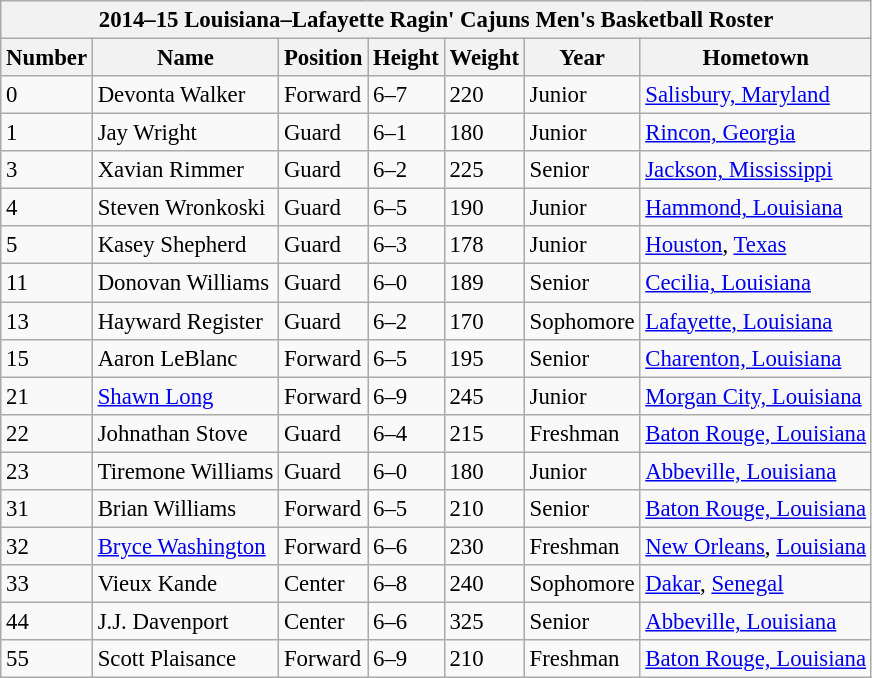<table class="wikitable sortable" style="font-size: 95%;">
<tr>
<th colspan=7 style=>2014–15 Louisiana–Lafayette Ragin' Cajuns Men's Basketball Roster</th>
</tr>
<tr>
<th>Number</th>
<th>Name</th>
<th>Position</th>
<th>Height</th>
<th>Weight</th>
<th>Year</th>
<th>Hometown</th>
</tr>
<tr>
<td>0</td>
<td>Devonta Walker</td>
<td>Forward</td>
<td>6–7</td>
<td>220</td>
<td>Junior</td>
<td><a href='#'>Salisbury, Maryland</a></td>
</tr>
<tr>
<td>1</td>
<td>Jay Wright</td>
<td>Guard</td>
<td>6–1</td>
<td>180</td>
<td>Junior</td>
<td><a href='#'>Rincon, Georgia</a></td>
</tr>
<tr>
<td>3</td>
<td>Xavian Rimmer</td>
<td>Guard</td>
<td>6–2</td>
<td>225</td>
<td>Senior</td>
<td><a href='#'>Jackson, Mississippi</a></td>
</tr>
<tr>
<td>4</td>
<td>Steven Wronkoski</td>
<td>Guard</td>
<td>6–5</td>
<td>190</td>
<td>Junior</td>
<td><a href='#'>Hammond, Louisiana</a></td>
</tr>
<tr>
<td>5</td>
<td>Kasey Shepherd</td>
<td>Guard</td>
<td>6–3</td>
<td>178</td>
<td>Junior</td>
<td><a href='#'>Houston</a>, <a href='#'>Texas</a></td>
</tr>
<tr>
<td>11</td>
<td>Donovan Williams</td>
<td>Guard</td>
<td>6–0</td>
<td>189</td>
<td>Senior</td>
<td><a href='#'>Cecilia, Louisiana</a></td>
</tr>
<tr>
<td>13</td>
<td>Hayward Register</td>
<td>Guard</td>
<td>6–2</td>
<td>170</td>
<td>Sophomore</td>
<td><a href='#'>Lafayette, Louisiana</a></td>
</tr>
<tr>
<td>15</td>
<td>Aaron LeBlanc</td>
<td>Forward</td>
<td>6–5</td>
<td>195</td>
<td>Senior</td>
<td><a href='#'>Charenton, Louisiana</a></td>
</tr>
<tr>
<td>21</td>
<td><a href='#'>Shawn Long</a></td>
<td>Forward</td>
<td>6–9</td>
<td>245</td>
<td>Junior</td>
<td><a href='#'>Morgan City, Louisiana</a></td>
</tr>
<tr>
<td>22</td>
<td>Johnathan Stove</td>
<td>Guard</td>
<td>6–4</td>
<td>215</td>
<td>Freshman</td>
<td><a href='#'>Baton Rouge, Louisiana</a></td>
</tr>
<tr>
<td>23</td>
<td>Tiremone Williams</td>
<td>Guard</td>
<td>6–0</td>
<td>180</td>
<td>Junior</td>
<td><a href='#'>Abbeville, Louisiana</a></td>
</tr>
<tr>
<td>31</td>
<td>Brian Williams</td>
<td>Forward</td>
<td>6–5</td>
<td>210</td>
<td>Senior</td>
<td><a href='#'>Baton Rouge, Louisiana</a></td>
</tr>
<tr>
<td>32</td>
<td><a href='#'>Bryce Washington</a></td>
<td>Forward</td>
<td>6–6</td>
<td>230</td>
<td>Freshman</td>
<td><a href='#'>New Orleans</a>, <a href='#'>Louisiana</a></td>
</tr>
<tr>
<td>33</td>
<td>Vieux Kande</td>
<td>Center</td>
<td>6–8</td>
<td>240</td>
<td>Sophomore</td>
<td><a href='#'>Dakar</a>, <a href='#'>Senegal</a></td>
</tr>
<tr>
<td>44</td>
<td>J.J. Davenport</td>
<td>Center</td>
<td>6–6</td>
<td>325</td>
<td>Senior</td>
<td><a href='#'>Abbeville, Louisiana</a></td>
</tr>
<tr>
<td>55</td>
<td>Scott Plaisance</td>
<td>Forward</td>
<td>6–9</td>
<td>210</td>
<td>Freshman</td>
<td><a href='#'>Baton Rouge, Louisiana</a></td>
</tr>
</table>
